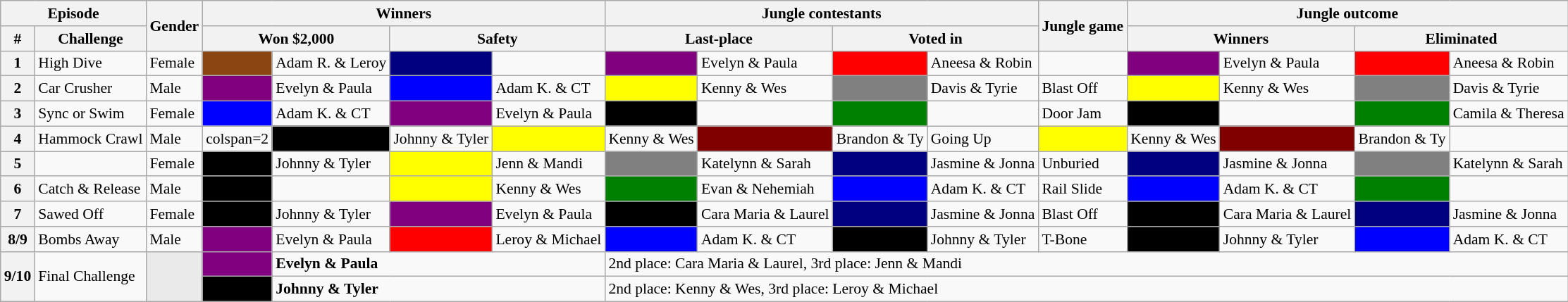<table class="wikitable" style="font-size:90%; white-space:nowrap">
<tr>
<th colspan=2>Episode</th>
<th rowspan=2>Gender</th>
<th colspan=4>Winners</th>
<th colspan=4>Jungle contestants</th>
<th rowspan=2>Jungle game</th>
<th colspan=4>Jungle outcome</th>
</tr>
<tr>
<th>#</th>
<th>Challenge</th>
<th colspan=2>Won $2,000</th>
<th colspan=2>Safety</th>
<th colspan=2>Last-place</th>
<th colspan=2>Voted in</th>
<th colspan=2>Winners</th>
<th colspan=2>Eliminated</th>
</tr>
<tr>
<th>1</th>
<td>High Dive</td>
<td>Female</td>
<td bgcolor="saddlebrown"></td>
<td>Adam R. & Leroy</td>
<td bgcolor="navy"></td>
<td></td>
<td bgcolor="purple"></td>
<td>Evelyn & Paula</td>
<td bgcolor="red"></td>
<td>Aneesa & Robin</td>
<td></td>
<td bgcolor="purple"></td>
<td>Evelyn & Paula</td>
<td bgcolor="red"></td>
<td>Aneesa & Robin</td>
</tr>
<tr>
<th>2</th>
<td>Car Crusher</td>
<td>Male</td>
<td bgcolor="purple"></td>
<td>Evelyn & Paula</td>
<td bgcolor="blue"></td>
<td>Adam K. & CT</td>
<td bgcolor="yellow"></td>
<td>Kenny & Wes</td>
<td bgcolor="gray"></td>
<td>Davis & Tyrie</td>
<td>Blast Off</td>
<td bgcolor="yellow"></td>
<td>Kenny & Wes</td>
<td bgcolor="gray"></td>
<td>Davis & Tyrie</td>
</tr>
<tr>
<th>3</th>
<td>Sync or Swim</td>
<td>Female</td>
<td bgcolor="blue"></td>
<td>Adam K. & CT</td>
<td bgcolor="purple"></td>
<td>Evelyn & Paula</td>
<td bgcolor="black"></td>
<td></td>
<td bgcolor="green"></td>
<td></td>
<td>Door Jam</td>
<td bgcolor="black"></td>
<td></td>
<td bgcolor="green"></td>
<td>Camila & Theresa</td>
</tr>
<tr>
<th>4</th>
<td>Hammock Crawl</td>
<td>Male</td>
<td>colspan=2 </td>
<td bgcolor="black"></td>
<td>Johnny & Tyler</td>
<td bgcolor="yellow"></td>
<td>Kenny & Wes</td>
<td bgcolor="maroon"></td>
<td>Brandon & Ty</td>
<td>Going Up</td>
<td bgcolor="yellow"></td>
<td>Kenny & Wes</td>
<td bgcolor="maroon"></td>
<td>Brandon & Ty</td>
</tr>
<tr>
<th>5</th>
<td></td>
<td>Female</td>
<td bgcolor="black"></td>
<td>Johnny & Tyler</td>
<td bgcolor="yellow"></td>
<td>Jenn & Mandi</td>
<td bgcolor="gray"></td>
<td>Katelynn & Sarah</td>
<td bgcolor="navy"></td>
<td>Jasmine & Jonna</td>
<td>Unburied</td>
<td bgcolor="navy"></td>
<td>Jasmine & Jonna</td>
<td bgcolor="gray"></td>
<td>Katelynn & Sarah</td>
</tr>
<tr>
<th>6</th>
<td>Catch & Release</td>
<td>Male</td>
<td bgcolor="black"></td>
<td></td>
<td bgcolor="yellow"></td>
<td>Kenny & Wes</td>
<td bgcolor="green"></td>
<td>Evan & Nehemiah</td>
<td bgcolor="blue"></td>
<td>Adam K. & CT</td>
<td>Rail Slide</td>
<td bgcolor="blue"></td>
<td>Adam K. & CT</td>
<td bgcolor="green"></td>
<td></td>
</tr>
<tr>
<th>7</th>
<td>Sawed Off</td>
<td>Female</td>
<td bgcolor="black"></td>
<td>Johnny & Tyler</td>
<td bgcolor="purple"></td>
<td>Evelyn & Paula</td>
<td bgcolor="black"></td>
<td>Cara Maria & Laurel</td>
<td bgcolor="navy"></td>
<td>Jasmine & Jonna</td>
<td>Blast Off</td>
<td bgcolor="black"></td>
<td>Cara Maria & Laurel</td>
<td bgcolor="navy"></td>
<td>Jasmine & Jonna</td>
</tr>
<tr>
<th>8/9</th>
<td>Bombs Away</td>
<td>Male</td>
<td bgcolor="purple"></td>
<td>Evelyn & Paula</td>
<td bgcolor="red"></td>
<td>Leroy & Michael</td>
<td bgcolor="blue"></td>
<td>Adam K. & CT</td>
<td bgcolor="black"></td>
<td>Johnny & Tyler</td>
<td>T-Bone</td>
<td bgcolor="black"></td>
<td>Johnny & Tyler</td>
<td bgcolor="blue"></td>
<td>Adam K. & CT</td>
</tr>
<tr>
<th rowspan=2>9/10</th>
<td rowspan=2>Final Challenge</td>
<td rowspan=2 bgcolor="eaeaea"></td>
<td bgcolor="purple"></td>
<td colspan=3><strong>Evelyn & Paula</strong></td>
<td colspan="13">2nd place: Cara Maria & Laurel, 3rd place: Jenn & Mandi</td>
</tr>
<tr>
<td bgcolor="black"></td>
<td colspan=3><strong>Johnny & Tyler</strong></td>
<td colspan="13">2nd place: Kenny & Wes, 3rd place: Leroy & Michael</td>
</tr>
</table>
